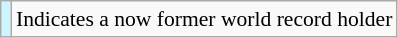<table class="wikitable" style="font-size:90%;">
<tr>
<td style="background-color:#CCF6FF"></td>
<td>Indicates a now former world record holder</td>
</tr>
</table>
